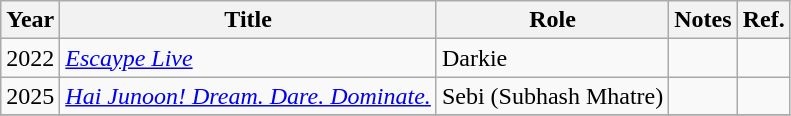<table class="wikitable">
<tr>
<th>Year</th>
<th>Title</th>
<th>Role</th>
<th>Notes</th>
<th>Ref.</th>
</tr>
<tr>
<td>2022</td>
<td><em><a href='#'>Escaype Live</a></em></td>
<td>Darkie</td>
<td></td>
<td></td>
</tr>
<tr>
<td>2025</td>
<td><em><a href='#'>Hai Junoon! Dream. Dare. Dominate.</a></em></td>
<td>Sebi (Subhash Mhatre)</td>
<td></td>
<td></td>
</tr>
<tr>
</tr>
</table>
